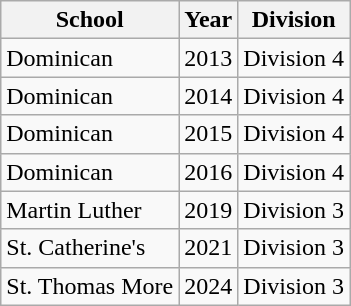<table class="wikitable">
<tr>
<th>School</th>
<th>Year</th>
<th>Division</th>
</tr>
<tr>
<td>Dominican</td>
<td>2013</td>
<td>Division 4</td>
</tr>
<tr>
<td>Dominican</td>
<td>2014</td>
<td>Division 4</td>
</tr>
<tr>
<td>Dominican</td>
<td>2015</td>
<td>Division 4</td>
</tr>
<tr>
<td>Dominican</td>
<td>2016</td>
<td>Division 4</td>
</tr>
<tr>
<td>Martin Luther</td>
<td>2019</td>
<td>Division 3</td>
</tr>
<tr>
<td>St. Catherine's</td>
<td>2021</td>
<td>Division 3</td>
</tr>
<tr>
<td>St. Thomas More</td>
<td>2024</td>
<td>Division 3</td>
</tr>
</table>
